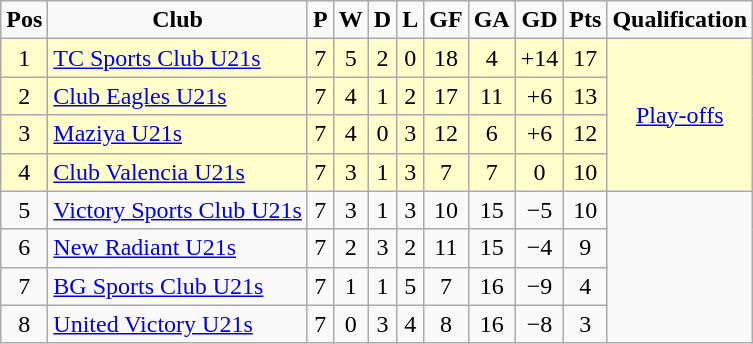<table class="wikitable" style="text-align: center;">
<tr>
<td><strong>Pos</strong></td>
<td><strong>Club</strong></td>
<td><strong>P</strong></td>
<td><strong>W</strong></td>
<td><strong>D</strong></td>
<td><strong>L</strong></td>
<td><strong>GF</strong></td>
<td><strong>GA</strong></td>
<td><strong>GD</strong></td>
<td><strong>Pts</strong></td>
<td><strong>Qualification</strong></td>
</tr>
<tr style="background:#ffffcc">
<td>1</td>
<td align="left"><a href='#'>TC Sports Club U21s</a></td>
<td>7</td>
<td>5</td>
<td>2</td>
<td>0</td>
<td>18</td>
<td>4</td>
<td>+14</td>
<td>17</td>
<td rowspan=4><a href='#'>Play-offs</a></td>
</tr>
<tr style="background:#ffffcc">
<td>2</td>
<td align="left"><a href='#'>Club Eagles U21s</a></td>
<td>7</td>
<td>4</td>
<td>1</td>
<td>2</td>
<td>17</td>
<td>11</td>
<td>+6</td>
<td>13</td>
</tr>
<tr style="background:#ffffcc">
<td>3</td>
<td align="left"><a href='#'>Maziya U21s</a></td>
<td>7</td>
<td>4</td>
<td>0</td>
<td>3</td>
<td>12</td>
<td>6</td>
<td>+6</td>
<td>12</td>
</tr>
<tr style="background:#ffffcc">
<td>4</td>
<td align="left"><a href='#'>Club Valencia U21s</a></td>
<td>7</td>
<td>3</td>
<td>1</td>
<td>3</td>
<td>7</td>
<td>7</td>
<td>0</td>
<td>10</td>
</tr>
<tr>
<td>5</td>
<td align="left"><a href='#'>Victory Sports Club U21s</a></td>
<td>7</td>
<td>3</td>
<td>1</td>
<td>3</td>
<td>10</td>
<td>15</td>
<td>−5</td>
<td>10</td>
</tr>
<tr>
<td>6</td>
<td align="left"><a href='#'>New Radiant U21s</a></td>
<td>7</td>
<td>2</td>
<td>3</td>
<td>2</td>
<td>11</td>
<td>15</td>
<td>−4</td>
<td>9</td>
</tr>
<tr>
<td>7</td>
<td align="left"><a href='#'>BG Sports Club U21s</a></td>
<td>7</td>
<td>1</td>
<td>1</td>
<td>5</td>
<td>7</td>
<td>16</td>
<td>−9</td>
<td>4</td>
</tr>
<tr>
<td>8</td>
<td align="left"><a href='#'>United Victory U21s</a></td>
<td>7</td>
<td>0</td>
<td>3</td>
<td>4</td>
<td>8</td>
<td>16</td>
<td>−8</td>
<td>3</td>
</tr>
</table>
